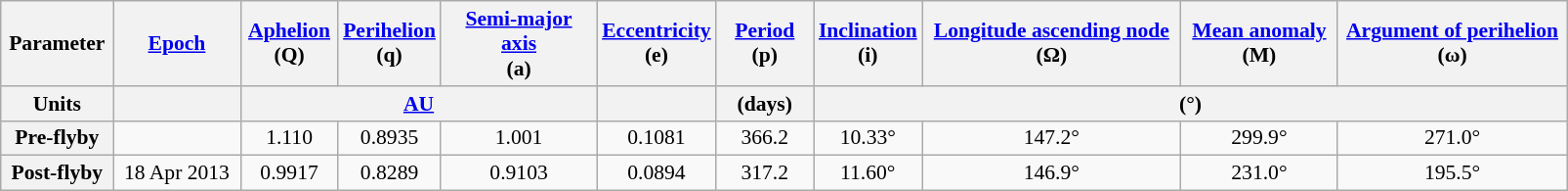<table class="wikitable" style="text-align: center; font-size: 0.9em;">
<tr>
<th width= 70>Parameter</th>
<th width= 80><a href='#'>Epoch</a></th>
<th width= 60><a href='#'>Aphelion</a><br>(Q)</th>
<th width= 60><a href='#'>Perihelion</a><br>(q)</th>
<th width=100><a href='#'>Semi-major axis</a><br>(a)</th>
<th width= 60><a href='#'>Eccentricity</a><br>(e)</th>
<th width= 60><a href='#'>Period</a><br>(p)</th>
<th width= 60><a href='#'>Inclination</a><br>(i)</th>
<th width=170><a href='#'>Longitude ascending node</a><br>(Ω)</th>
<th width=100><a href='#'>Mean anomaly</a><br>(M)</th>
<th width=150><a href='#'>Argument of perihelion</a><br>(ω)</th>
</tr>
<tr>
<th>Units</th>
<th></th>
<th colspan=3><a href='#'>AU</a></th>
<th></th>
<th>(days)</th>
<th colspan=4>(°)</th>
</tr>
<tr align=center>
<th>Pre-flyby</th>
<td></td>
<td>1.110</td>
<td>0.8935</td>
<td>1.001</td>
<td>0.1081</td>
<td>366.2</td>
<td>10.33°</td>
<td>147.2°</td>
<td>299.9°</td>
<td>271.0°</td>
</tr>
<tr align=center>
<th>Post-flyby</th>
<td>18 Apr 2013</td>
<td>0.9917</td>
<td>0.8289</td>
<td>0.9103</td>
<td>0.0894</td>
<td>317.2</td>
<td>11.60°</td>
<td>146.9°</td>
<td>231.0°</td>
<td>195.5°</td>
</tr>
</table>
